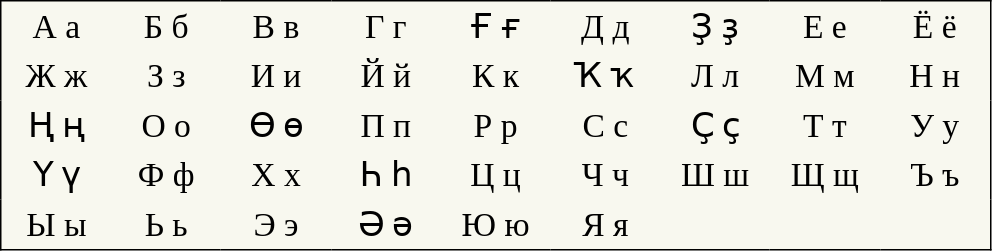<table style="text-align:center; font-size:1.4em; border-color:black; border-width:1px; border-style:solid; border-collapse:collapse; background-color:#F8F8EF">
<tr>
<td style="width:3em; padding: 3px;">А а</td>
<td style="width:3em; padding: 3px;">Б б</td>
<td style="width:3em; padding: 3px;">В в</td>
<td style="width:3em; padding: 3px;">Г г</td>
<td style="width:3em; padding: 3px;">Ғ ғ</td>
<td style="width:3em; padding: 3px;">Д д</td>
<td style="width:3em; padding: 3px;">Ҙ ҙ</td>
<td style="width:3em; padding: 3px;">Е е</td>
<td style="width:3em; padding: 3px;">Ё ё</td>
</tr>
<tr>
<td style="width:3em; padding: 3px;">Ж ж</td>
<td style="width:3em; padding: 3px;">З з</td>
<td style="width:3em; padding: 3px;">И и</td>
<td style="width:3em; padding: 3px;">Й й</td>
<td style="width:3em; padding: 3px;">К к</td>
<td style="width:3em; padding: 3px;">Ҡ ҡ</td>
<td style="width:3em; padding: 3px;">Л л</td>
<td style="width:3em; padding: 3px;">М м</td>
<td style="width:3em; padding: 3px;">Н н</td>
</tr>
<tr>
<td style="width:3em; padding: 3px;">Ң ң</td>
<td style="width:3em; padding: 3px;">О о</td>
<td style="width:3em; padding: 3px;">Ө ө</td>
<td style="width:3em; padding: 3px;">П п</td>
<td style="width:3em; padding: 3px;">Р р</td>
<td style="width:3em; padding: 3px;">С с</td>
<td style="width:3em; padding: 3px;">Ҫ ҫ</td>
<td style="width:3em; padding: 3px;">Т т</td>
<td style="width:3em; padding: 3px;">У у</td>
</tr>
<tr>
<td style="width:3em; padding: 3px;">Ү ү</td>
<td style="width:3em; padding: 3px;">Ф ф</td>
<td style="width:3em; padding: 3px;">Х х</td>
<td style="width:3em; padding: 3px;">Һ һ</td>
<td style="width:3em; padding: 3px;">Ц ц</td>
<td style="width:3em; padding: 3px;">Ч ч</td>
<td style="width:3em; padding: 3px;">Ш ш</td>
<td style="width:3em; padding: 3px;">Щ щ</td>
<td style="width:3em; padding: 3px;">Ъ ъ</td>
</tr>
<tr>
<td style="width:3em; padding: 3px;">Ы ы</td>
<td style="width:3em; padding: 3px;">Ь ь</td>
<td style="width:3em; padding: 3px;">Э э</td>
<td style="width:3em; padding: 3px;">Ә ә</td>
<td style="width:3em; padding: 3px;">Ю ю</td>
<td style="width:3em; padding: 3px;">Я я</td>
<td></td>
<td></td>
<td></td>
</tr>
</table>
